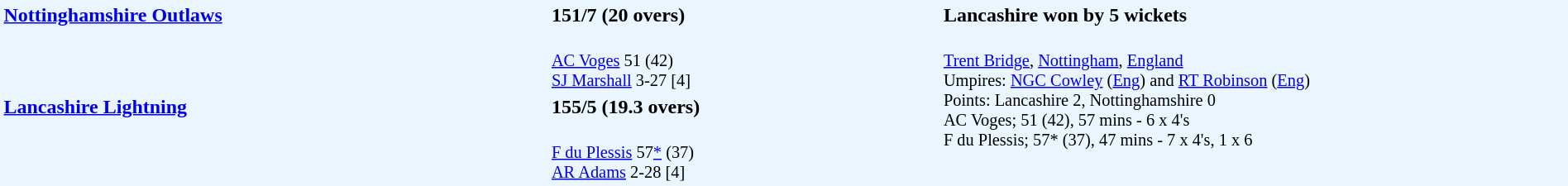<table style="width:100%; background:#ebf5ff;">
<tr>
<td style="width:35%; vertical-align:top;" rowspan="2"><strong><a href='#'>Nottinghamshire Outlaws</a></strong></td>
<td style="width:25%;"><strong>151/7 (20 overs)</strong></td>
<td style="width:40%;"><strong>Lancashire won by 5 wickets</strong></td>
</tr>
<tr>
<td style="font-size: 85%;"><br><a href='#'>AC Voges</a> 51 (42)<br>
<a href='#'>SJ Marshall</a> 3-27 [4]</td>
<td style="vertical-align:top; font-size:85%;" rowspan="3"><br><a href='#'>Trent Bridge</a>, <a href='#'>Nottingham</a>, <a href='#'>England</a><br>
Umpires: <a href='#'>NGC Cowley</a> (<a href='#'>Eng</a>) and <a href='#'>RT Robinson</a> (<a href='#'>Eng</a>)<br>
Points: Lancashire 2, Nottinghamshire 0<br>AC Voges; 51 (42), 57 mins - 6 x 4's<br>
F du Plessis; 57* (37), 47 mins - 7 x 4's, 1 x 6</td>
</tr>
<tr>
<td style="vertical-align:top;" rowspan="2"><strong><a href='#'>Lancashire Lightning</a></strong></td>
<td><strong>155/5 (19.3 overs)</strong></td>
</tr>
<tr>
<td style="font-size: 85%;"><br><a href='#'>F du Plessis</a> 57<a href='#'>*</a> (37)<br>
<a href='#'>AR Adams</a> 2-28 [4]</td>
</tr>
</table>
